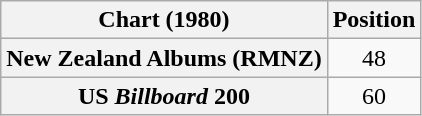<table class="wikitable plainrowheaders" style="text-align:center">
<tr>
<th scope="col">Chart (1980)</th>
<th scope="col">Position</th>
</tr>
<tr>
<th scope="row">New Zealand Albums (RMNZ)</th>
<td>48</td>
</tr>
<tr>
<th scope="row">US <em>Billboard</em> 200</th>
<td>60</td>
</tr>
</table>
